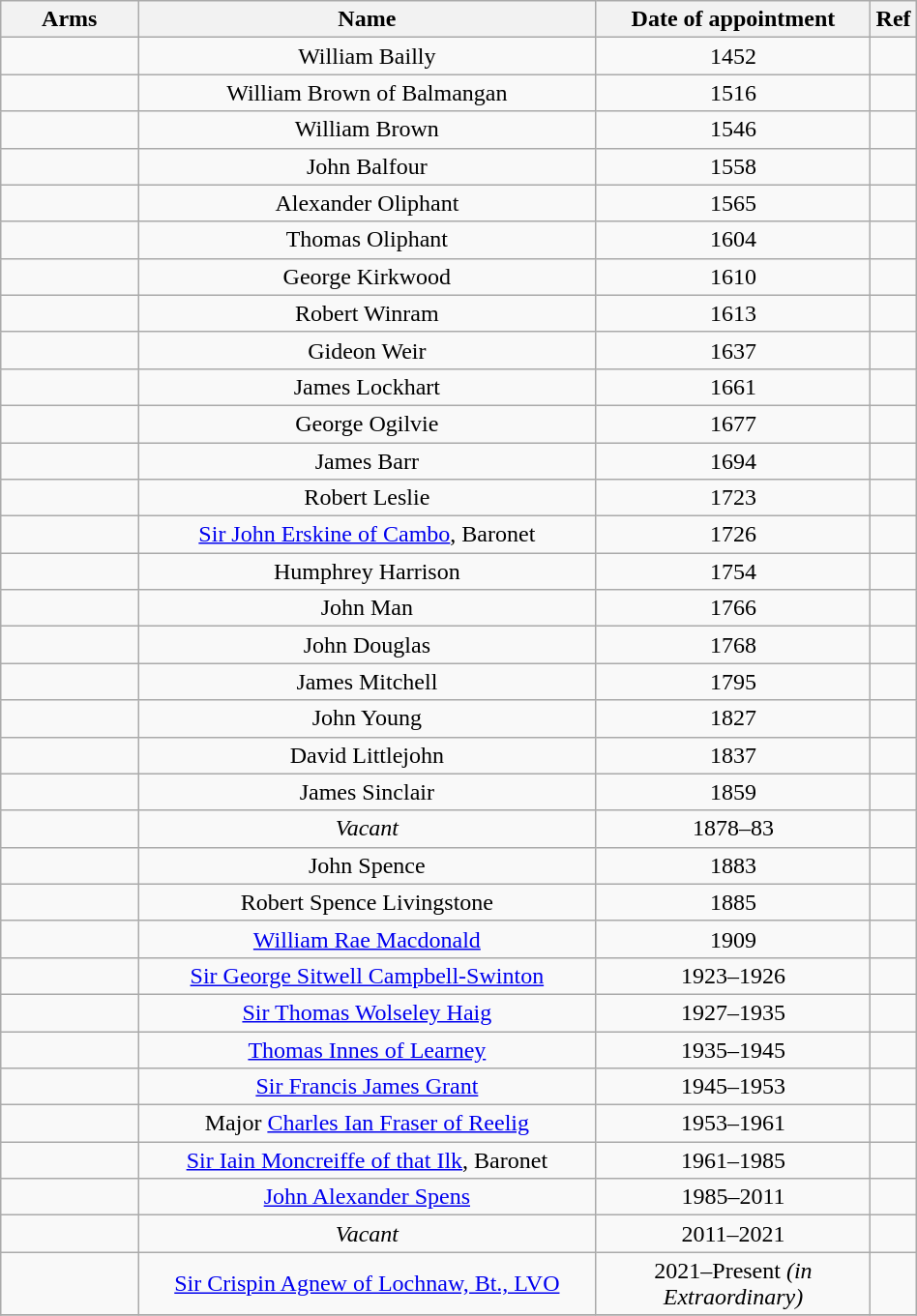<table class="wikitable" style="text-align:center; width:50%">
<tr>
<th>Arms</th>
<th style="width:50%">Name</th>
<th style="width:30%">Date of appointment</th>
<th style="width:5%">Ref</th>
</tr>
<tr>
<td></td>
<td>William Bailly</td>
<td>1452</td>
<td></td>
</tr>
<tr>
<td></td>
<td>William Brown of Balmangan</td>
<td>1516</td>
<td></td>
</tr>
<tr>
<td></td>
<td>William Brown</td>
<td>1546</td>
<td></td>
</tr>
<tr>
<td></td>
<td>John Balfour</td>
<td>1558</td>
<td></td>
</tr>
<tr>
<td></td>
<td>Alexander Oliphant</td>
<td>1565</td>
<td></td>
</tr>
<tr>
<td></td>
<td>Thomas Oliphant</td>
<td>1604</td>
<td></td>
</tr>
<tr>
<td></td>
<td>George Kirkwood</td>
<td>1610</td>
<td></td>
</tr>
<tr>
<td></td>
<td>Robert Winram</td>
<td>1613</td>
<td></td>
</tr>
<tr>
<td></td>
<td>Gideon Weir</td>
<td>1637</td>
<td></td>
</tr>
<tr>
<td></td>
<td>James Lockhart</td>
<td>1661</td>
<td></td>
</tr>
<tr>
<td></td>
<td>George Ogilvie</td>
<td>1677</td>
<td></td>
</tr>
<tr>
<td></td>
<td>James Barr</td>
<td>1694</td>
<td></td>
</tr>
<tr>
<td></td>
<td>Robert Leslie</td>
<td>1723</td>
<td></td>
</tr>
<tr>
<td></td>
<td><a href='#'>Sir John Erskine of Cambo</a>, Baronet</td>
<td>1726</td>
<td></td>
</tr>
<tr>
<td></td>
<td>Humphrey Harrison</td>
<td>1754</td>
<td></td>
</tr>
<tr>
<td></td>
<td>John Man</td>
<td>1766</td>
<td></td>
</tr>
<tr>
<td></td>
<td>John Douglas</td>
<td>1768</td>
<td></td>
</tr>
<tr>
<td></td>
<td>James Mitchell</td>
<td>1795</td>
<td></td>
</tr>
<tr>
<td></td>
<td>John Young</td>
<td>1827</td>
<td></td>
</tr>
<tr>
<td></td>
<td>David Littlejohn</td>
<td>1837</td>
<td></td>
</tr>
<tr>
<td></td>
<td>James Sinclair</td>
<td>1859</td>
<td></td>
</tr>
<tr>
<td></td>
<td><em>Vacant</em></td>
<td>1878–83</td>
<td></td>
</tr>
<tr>
<td></td>
<td>John Spence</td>
<td>1883</td>
<td></td>
</tr>
<tr>
<td></td>
<td>Robert Spence Livingstone</td>
<td>1885</td>
<td></td>
</tr>
<tr>
<td></td>
<td><a href='#'>William Rae Macdonald</a></td>
<td>1909</td>
<td></td>
</tr>
<tr>
<td></td>
<td><a href='#'>Sir George Sitwell Campbell-Swinton</a></td>
<td>1923–1926</td>
<td></td>
</tr>
<tr>
<td></td>
<td><a href='#'>Sir Thomas Wolseley Haig</a></td>
<td>1927–1935</td>
<td></td>
</tr>
<tr>
<td></td>
<td><a href='#'>Thomas Innes of Learney</a></td>
<td>1935–1945</td>
<td></td>
</tr>
<tr>
<td></td>
<td><a href='#'>Sir Francis James Grant</a></td>
<td>1945–1953</td>
<td></td>
</tr>
<tr>
<td></td>
<td>Major <a href='#'>Charles Ian Fraser of Reelig</a></td>
<td>1953–1961</td>
<td></td>
</tr>
<tr>
<td></td>
<td><a href='#'>Sir Iain Moncreiffe of that Ilk</a>, Baronet</td>
<td>1961–1985</td>
<td></td>
</tr>
<tr>
<td></td>
<td><a href='#'>John Alexander Spens</a></td>
<td>1985–2011</td>
<td></td>
</tr>
<tr>
<td></td>
<td><em>Vacant</em></td>
<td>2011–2021</td>
<td></td>
</tr>
<tr>
<td></td>
<td><a href='#'>Sir Crispin Agnew of Lochnaw, Bt., LVO</a></td>
<td>2021–Present <em>(in Extraordinary)</em></td>
<td></td>
</tr>
<tr>
</tr>
</table>
